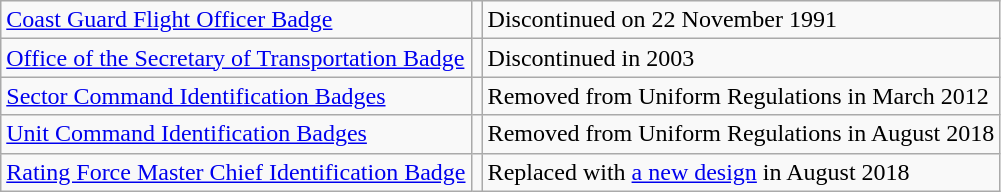<table class="wikitable">
<tr>
<td align="left"><a href='#'>Coast Guard Flight Officer Badge</a></td>
<td align="center"></td>
<td>Discontinued on 22 November 1991</td>
</tr>
<tr>
<td align="left"><a href='#'>Office of the Secretary of Transportation Badge</a></td>
<td align="center"></td>
<td>Discontinued in 2003</td>
</tr>
<tr>
<td align="left"><a href='#'>Sector Command Identification Badges</a></td>
<td align="center"></td>
<td>Removed from Uniform Regulations in March 2012</td>
</tr>
<tr>
<td align="left"><a href='#'>Unit Command Identification Badges</a></td>
<td align="center"></td>
<td>Removed from Uniform Regulations in August 2018</td>
</tr>
<tr>
<td align="left"><a href='#'>Rating Force Master Chief Identification Badge</a></td>
<td align="center"></td>
<td>Replaced with <a href='#'>a new design</a> in August 2018</td>
</tr>
</table>
